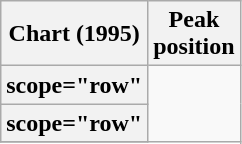<table class="wikitable sortable plainrowheaders">
<tr>
<th scope="col">Chart (1995)</th>
<th scope="col">Peak<br>position</th>
</tr>
<tr>
<th>scope="row"</th>
</tr>
<tr>
<th>scope="row"</th>
</tr>
<tr>
</tr>
</table>
